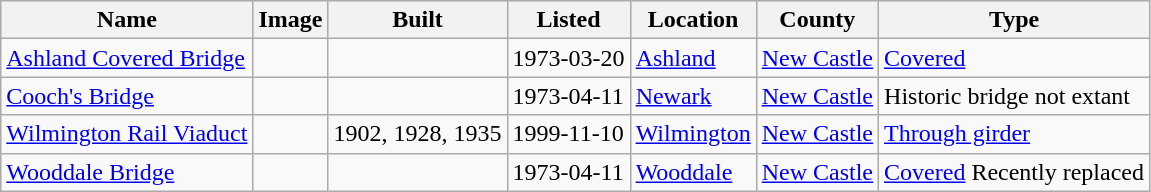<table class="wikitable sortable">
<tr>
<th>Name</th>
<th>Image</th>
<th>Built</th>
<th>Listed</th>
<th>Location</th>
<th>County</th>
<th>Type</th>
</tr>
<tr>
<td><a href='#'>Ashland Covered Bridge</a></td>
<td></td>
<td></td>
<td>1973-03-20</td>
<td><a href='#'>Ashland</a><br><small></small></td>
<td><a href='#'>New Castle</a></td>
<td><a href='#'>Covered</a></td>
</tr>
<tr>
<td><a href='#'>Cooch's Bridge</a></td>
<td></td>
<td></td>
<td>1973-04-11</td>
<td><a href='#'>Newark</a></td>
<td><a href='#'>New Castle</a></td>
<td>Historic bridge not extant</td>
</tr>
<tr>
<td><a href='#'>Wilmington Rail Viaduct</a></td>
<td></td>
<td>1902, 1928, 1935</td>
<td>1999-11-10</td>
<td><a href='#'>Wilmington</a></td>
<td><a href='#'>New Castle</a></td>
<td><a href='#'>Through girder</a></td>
</tr>
<tr>
<td><a href='#'>Wooddale Bridge</a></td>
<td></td>
<td></td>
<td>1973-04-11</td>
<td><a href='#'>Wooddale</a><br><small></small></td>
<td><a href='#'>New Castle</a></td>
<td><a href='#'>Covered</a> Recently replaced</td>
</tr>
</table>
